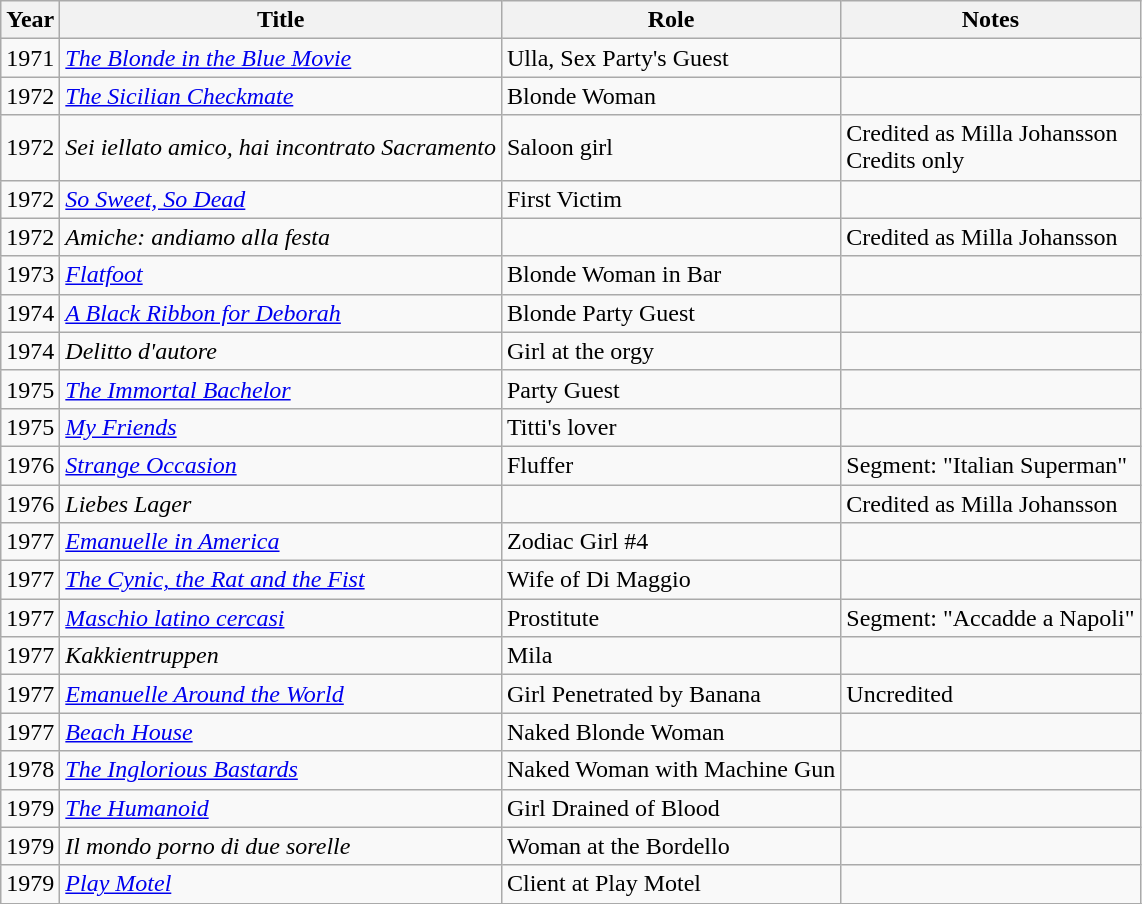<table class="wikitable sortable">
<tr>
<th>Year</th>
<th>Title</th>
<th>Role</th>
<th class="unsortable">Notes</th>
</tr>
<tr>
<td>1971</td>
<td><em><a href='#'>The Blonde in the Blue Movie</a></em></td>
<td>Ulla, Sex Party's Guest</td>
<td></td>
</tr>
<tr>
<td>1972</td>
<td><em><a href='#'>The Sicilian Checkmate</a></em></td>
<td>Blonde Woman</td>
<td></td>
</tr>
<tr>
<td>1972</td>
<td><em>Sei iellato amico, hai incontrato Sacramento</em></td>
<td>Saloon girl</td>
<td>Credited as Milla Johansson<br>Credits only</td>
</tr>
<tr>
<td>1972</td>
<td><em><a href='#'>So Sweet, So Dead</a></em></td>
<td>First Victim</td>
<td></td>
</tr>
<tr>
<td>1972</td>
<td><em>Amiche: andiamo alla festa</em></td>
<td></td>
<td>Credited as Milla Johansson</td>
</tr>
<tr>
<td>1973</td>
<td><em><a href='#'>Flatfoot</a></em></td>
<td>Blonde Woman in Bar</td>
<td></td>
</tr>
<tr>
<td>1974</td>
<td><em><a href='#'>A Black Ribbon for Deborah</a></em></td>
<td>Blonde Party Guest</td>
<td></td>
</tr>
<tr>
<td>1974</td>
<td><em>Delitto d'autore</em></td>
<td>Girl at the orgy</td>
<td></td>
</tr>
<tr>
<td>1975</td>
<td><em><a href='#'>The Immortal Bachelor</a></em></td>
<td>Party Guest</td>
<td></td>
</tr>
<tr>
<td>1975</td>
<td><em><a href='#'>My Friends</a></em></td>
<td>Titti's lover</td>
<td></td>
</tr>
<tr>
<td>1976</td>
<td><em><a href='#'>Strange Occasion</a></em></td>
<td>Fluffer</td>
<td>Segment: "Italian Superman"</td>
</tr>
<tr>
<td>1976</td>
<td><em>Liebes Lager</em></td>
<td></td>
<td>Credited as Milla Johansson</td>
</tr>
<tr>
<td>1977</td>
<td><em><a href='#'>Emanuelle in America</a></em></td>
<td>Zodiac Girl #4</td>
<td></td>
</tr>
<tr>
<td>1977</td>
<td><em><a href='#'>The Cynic, the Rat and the Fist</a></em></td>
<td>Wife of Di Maggio</td>
<td></td>
</tr>
<tr>
<td>1977</td>
<td><em><a href='#'>Maschio latino cercasi</a></em></td>
<td>Prostitute</td>
<td>Segment: "Accadde a Napoli"</td>
</tr>
<tr>
<td>1977</td>
<td><em>Kakkientruppen</em></td>
<td>Mila</td>
<td></td>
</tr>
<tr>
<td>1977</td>
<td><em><a href='#'>Emanuelle Around the World</a></em></td>
<td>Girl Penetrated by Banana</td>
<td>Uncredited</td>
</tr>
<tr>
<td>1977</td>
<td><em><a href='#'>Beach House</a></em></td>
<td>Naked Blonde Woman</td>
<td></td>
</tr>
<tr>
<td>1978</td>
<td><em><a href='#'>The Inglorious Bastards</a></em></td>
<td>Naked Woman with Machine Gun</td>
<td></td>
</tr>
<tr>
<td>1979</td>
<td><em><a href='#'>The Humanoid</a></em></td>
<td>Girl Drained of Blood</td>
<td></td>
</tr>
<tr>
<td>1979</td>
<td><em>Il mondo porno di due sorelle</em></td>
<td>Woman at the Bordello</td>
<td></td>
</tr>
<tr>
<td>1979</td>
<td><em><a href='#'>Play Motel</a></em></td>
<td>Client at Play Motel</td>
<td></td>
</tr>
<tr>
</tr>
</table>
